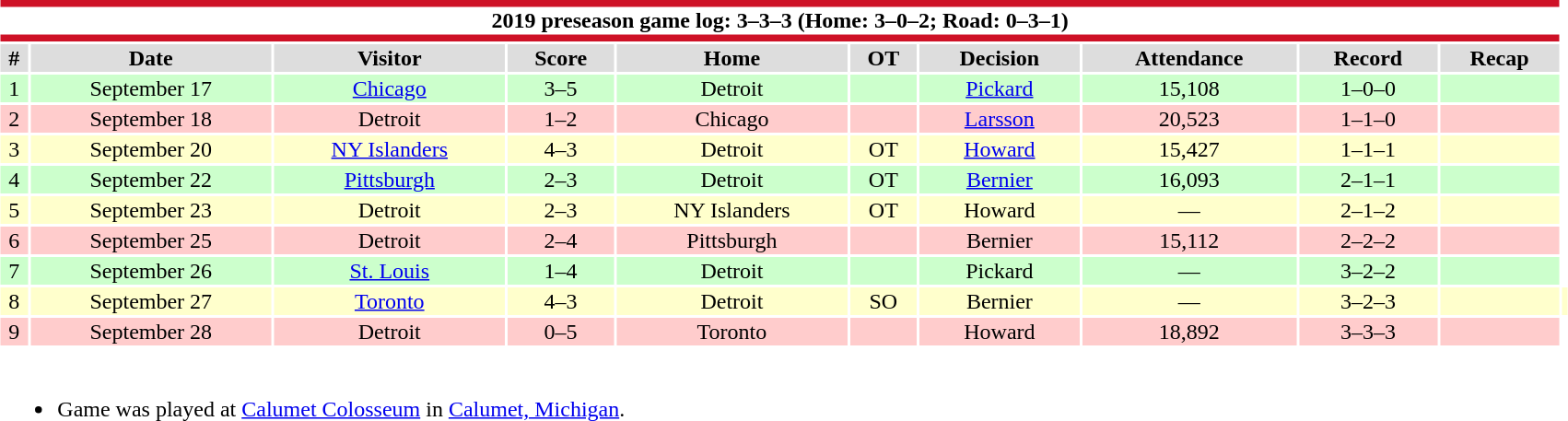<table class="toccolours collapsible collapsed" style="width:90%; clear:both; margin:1.5em auto; text-align:center;">
<tr>
<th colspan=10 style="background:#fff; border-top:#CE1126 5px solid; border-bottom:#CE1126 5px solid;">2019 preseason game log: 3–3–3 (Home: 3–0–2; Road: 0–3–1)</th>
</tr>
<tr style="background:#ddd;">
<th>#</th>
<th>Date</th>
<th>Visitor</th>
<th>Score</th>
<th>Home</th>
<th>OT</th>
<th>Decision</th>
<th>Attendance</th>
<th>Record</th>
<th>Recap</th>
</tr>
<tr style="background:#cfc;">
<td>1</td>
<td>September 17</td>
<td><a href='#'>Chicago</a></td>
<td>3–5</td>
<td>Detroit</td>
<td></td>
<td><a href='#'>Pickard</a></td>
<td>15,108</td>
<td>1–0–0</td>
<td></td>
</tr>
<tr style="background:#fcc;">
<td>2</td>
<td>September 18</td>
<td>Detroit</td>
<td>1–2</td>
<td>Chicago</td>
<td></td>
<td><a href='#'>Larsson</a></td>
<td>20,523</td>
<td>1–1–0</td>
<td></td>
</tr>
<tr style="background:#ffc;">
<td>3</td>
<td>September 20</td>
<td><a href='#'>NY Islanders</a></td>
<td>4–3</td>
<td>Detroit</td>
<td>OT</td>
<td><a href='#'>Howard</a></td>
<td>15,427</td>
<td>1–1–1</td>
<td></td>
</tr>
<tr style="background:#cfc;">
<td>4</td>
<td>September 22</td>
<td><a href='#'>Pittsburgh</a></td>
<td>2–3</td>
<td>Detroit</td>
<td>OT</td>
<td><a href='#'>Bernier</a></td>
<td>16,093</td>
<td>2–1–1</td>
<td></td>
</tr>
<tr style="background:#ffc;">
<td>5</td>
<td>September 23</td>
<td>Detroit</td>
<td>2–3</td>
<td>NY Islanders</td>
<td>OT</td>
<td>Howard</td>
<td>—</td>
<td>2–1–2</td>
<td></td>
</tr>
<tr style="background:#fcc;">
<td>6</td>
<td>September 25</td>
<td>Detroit</td>
<td>2–4</td>
<td>Pittsburgh</td>
<td></td>
<td>Bernier</td>
<td>15,112</td>
<td>2–2–2</td>
<td></td>
</tr>
<tr style="background:#cfc;">
<td>7</td>
<td>September 26</td>
<td><a href='#'>St. Louis</a></td>
<td>1–4</td>
<td>Detroit</td>
<td></td>
<td>Pickard</td>
<td>—</td>
<td>3–2–2</td>
<td></td>
</tr>
<tr style="background:#ffc;">
<td>8</td>
<td>September 27</td>
<td><a href='#'>Toronto</a></td>
<td>4–3</td>
<td>Detroit</td>
<td>SO</td>
<td>Bernier</td>
<td>—</td>
<td>3–2–3</td>
<td></td>
<td colspan="10" style="text-align:center;"></td>
</tr>
<tr style="background:#fcc;">
<td>9</td>
<td>September 28</td>
<td>Detroit</td>
<td>0–5</td>
<td>Toronto</td>
<td></td>
<td>Howard</td>
<td>18,892</td>
<td>3–3–3</td>
<td></td>
</tr>
<tr>
<td colspan="11" style="text-align:left;"><br><ul><li>Game was played at <a href='#'>Calumet Colosseum</a> in <a href='#'>Calumet, Michigan</a>.</li></ul></td>
</tr>
</table>
